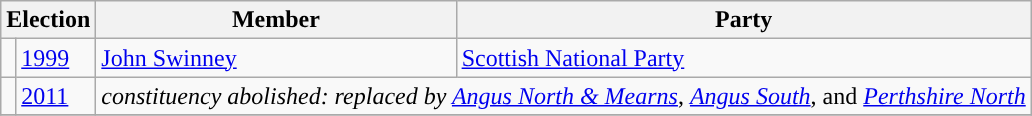<table class="wikitable">
<tr>
<th colspan="2">Election</th>
<th>Member</th>
<th>Party</th>
</tr>
<tr>
<td style="background-color: "></td>
<td><a href='#'>1999</a></td>
<td><a href='#'>John Swinney</a></td>
<td><a href='#'>Scottish National Party</a></td>
</tr>
<tr>
<td style="background-color:"></td>
<td><a href='#'>2011</a></td>
<td colspan="3"><em>constituency abolished: replaced by <a href='#'>Angus North & Mearns</a></em>, <em><a href='#'>Angus South</a></em>, and <em><a href='#'>Perthshire North</a></em></td>
</tr>
<tr>
</tr>
</table>
